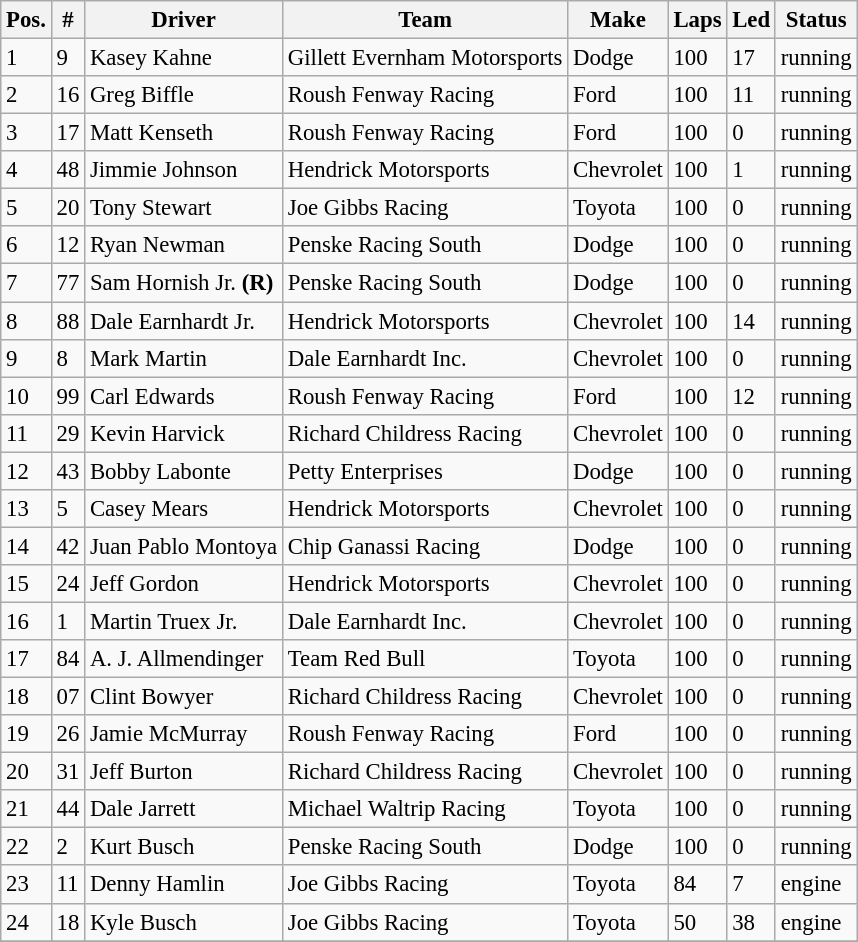<table class="wikitable" style="font-size:95%">
<tr>
<th>Pos.</th>
<th>#</th>
<th>Driver</th>
<th>Team</th>
<th>Make</th>
<th>Laps</th>
<th>Led</th>
<th>Status</th>
</tr>
<tr>
<td>1</td>
<td>9</td>
<td>Kasey Kahne</td>
<td>Gillett Evernham Motorsports</td>
<td>Dodge</td>
<td>100</td>
<td>17</td>
<td>running</td>
</tr>
<tr>
<td>2</td>
<td>16</td>
<td>Greg Biffle</td>
<td>Roush Fenway Racing</td>
<td>Ford</td>
<td>100</td>
<td>11</td>
<td>running</td>
</tr>
<tr>
<td>3</td>
<td>17</td>
<td>Matt Kenseth</td>
<td>Roush Fenway Racing</td>
<td>Ford</td>
<td>100</td>
<td>0</td>
<td>running</td>
</tr>
<tr>
<td>4</td>
<td>48</td>
<td>Jimmie Johnson</td>
<td>Hendrick Motorsports</td>
<td>Chevrolet</td>
<td>100</td>
<td>1</td>
<td>running</td>
</tr>
<tr>
<td>5</td>
<td>20</td>
<td>Tony Stewart</td>
<td>Joe Gibbs Racing</td>
<td>Toyota</td>
<td>100</td>
<td>0</td>
<td>running</td>
</tr>
<tr>
<td>6</td>
<td>12</td>
<td>Ryan Newman</td>
<td>Penske Racing South</td>
<td>Dodge</td>
<td>100</td>
<td>0</td>
<td>running</td>
</tr>
<tr>
<td>7</td>
<td>77</td>
<td>Sam Hornish Jr. <strong>(R)</strong></td>
<td>Penske Racing South</td>
<td>Dodge</td>
<td>100</td>
<td>0</td>
<td>running</td>
</tr>
<tr>
<td>8</td>
<td>88</td>
<td>Dale Earnhardt Jr.</td>
<td>Hendrick Motorsports</td>
<td>Chevrolet</td>
<td>100</td>
<td>14</td>
<td>running</td>
</tr>
<tr>
<td>9</td>
<td>8</td>
<td>Mark Martin</td>
<td>Dale Earnhardt Inc.</td>
<td>Chevrolet</td>
<td>100</td>
<td>0</td>
<td>running</td>
</tr>
<tr>
<td>10</td>
<td>99</td>
<td>Carl Edwards</td>
<td>Roush Fenway Racing</td>
<td>Ford</td>
<td>100</td>
<td>12</td>
<td>running</td>
</tr>
<tr>
<td>11</td>
<td>29</td>
<td>Kevin Harvick</td>
<td>Richard Childress Racing</td>
<td>Chevrolet</td>
<td>100</td>
<td>0</td>
<td>running</td>
</tr>
<tr>
<td>12</td>
<td>43</td>
<td>Bobby Labonte</td>
<td>Petty Enterprises</td>
<td>Dodge</td>
<td>100</td>
<td>0</td>
<td>running</td>
</tr>
<tr>
<td>13</td>
<td>5</td>
<td>Casey Mears</td>
<td>Hendrick Motorsports</td>
<td>Chevrolet</td>
<td>100</td>
<td>0</td>
<td>running</td>
</tr>
<tr>
<td>14</td>
<td>42</td>
<td>Juan Pablo Montoya</td>
<td>Chip Ganassi Racing</td>
<td>Dodge</td>
<td>100</td>
<td>0</td>
<td>running</td>
</tr>
<tr>
<td>15</td>
<td>24</td>
<td>Jeff Gordon</td>
<td>Hendrick Motorsports</td>
<td>Chevrolet</td>
<td>100</td>
<td>0</td>
<td>running</td>
</tr>
<tr>
<td>16</td>
<td>1</td>
<td>Martin Truex Jr.</td>
<td>Dale Earnhardt Inc.</td>
<td>Chevrolet</td>
<td>100</td>
<td>0</td>
<td>running</td>
</tr>
<tr>
<td>17</td>
<td>84</td>
<td>A. J. Allmendinger</td>
<td>Team Red Bull</td>
<td>Toyota</td>
<td>100</td>
<td>0</td>
<td>running</td>
</tr>
<tr>
<td>18</td>
<td>07</td>
<td>Clint Bowyer</td>
<td>Richard Childress Racing</td>
<td>Chevrolet</td>
<td>100</td>
<td>0</td>
<td>running</td>
</tr>
<tr>
<td>19</td>
<td>26</td>
<td>Jamie McMurray</td>
<td>Roush Fenway Racing</td>
<td>Ford</td>
<td>100</td>
<td>0</td>
<td>running</td>
</tr>
<tr>
<td>20</td>
<td>31</td>
<td>Jeff Burton</td>
<td>Richard Childress Racing</td>
<td>Chevrolet</td>
<td>100</td>
<td>0</td>
<td>running</td>
</tr>
<tr>
<td>21</td>
<td>44</td>
<td>Dale Jarrett</td>
<td>Michael Waltrip Racing</td>
<td>Toyota</td>
<td>100</td>
<td>0</td>
<td>running</td>
</tr>
<tr>
<td>22</td>
<td>2</td>
<td>Kurt Busch</td>
<td>Penske Racing South</td>
<td>Dodge</td>
<td>100</td>
<td>0</td>
<td>running</td>
</tr>
<tr>
<td>23</td>
<td>11</td>
<td>Denny Hamlin</td>
<td>Joe Gibbs Racing</td>
<td>Toyota</td>
<td>84</td>
<td>7</td>
<td>engine</td>
</tr>
<tr>
<td>24</td>
<td>18</td>
<td>Kyle Busch</td>
<td>Joe Gibbs Racing</td>
<td>Toyota</td>
<td>50</td>
<td>38</td>
<td>engine</td>
</tr>
<tr>
</tr>
</table>
